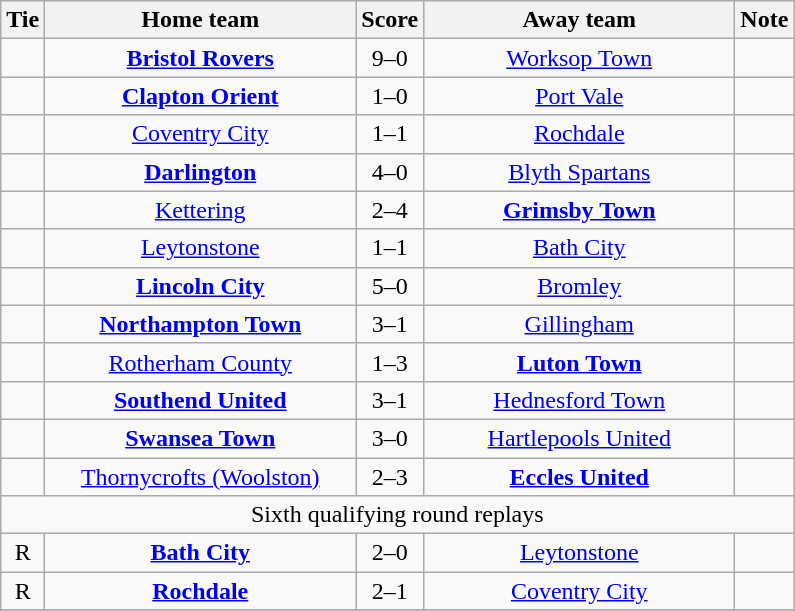<table class="wikitable" style="text-align:center;">
<tr>
<th width=20>Tie</th>
<th width=200>Home team</th>
<th width=20>Score</th>
<th width=200>Away team</th>
<th width=25>Note</th>
</tr>
<tr>
<td></td>
<td><strong><a href='#'>Bristol Rovers</a></strong></td>
<td>9–0</td>
<td><a href='#'>Worksop Town</a></td>
<td></td>
</tr>
<tr>
<td></td>
<td><strong><a href='#'>Clapton Orient</a></strong></td>
<td>1–0</td>
<td><a href='#'>Port Vale</a></td>
<td></td>
</tr>
<tr>
<td></td>
<td><a href='#'>Coventry City</a></td>
<td>1–1</td>
<td><a href='#'>Rochdale</a></td>
<td></td>
</tr>
<tr>
<td></td>
<td><strong><a href='#'>Darlington</a></strong></td>
<td>4–0</td>
<td><a href='#'>Blyth Spartans</a></td>
<td></td>
</tr>
<tr>
<td></td>
<td><a href='#'>Kettering</a></td>
<td>2–4</td>
<td><strong><a href='#'>Grimsby Town</a></strong></td>
<td></td>
</tr>
<tr>
<td></td>
<td><a href='#'>Leytonstone</a></td>
<td>1–1</td>
<td><a href='#'>Bath City</a></td>
<td></td>
</tr>
<tr>
<td></td>
<td><strong><a href='#'>Lincoln City</a></strong></td>
<td>5–0</td>
<td><a href='#'>Bromley</a></td>
<td></td>
</tr>
<tr>
<td></td>
<td><strong><a href='#'>Northampton Town</a></strong></td>
<td>3–1</td>
<td><a href='#'>Gillingham</a></td>
<td></td>
</tr>
<tr>
<td></td>
<td><a href='#'>Rotherham County</a></td>
<td>1–3</td>
<td><strong><a href='#'>Luton Town</a></strong></td>
<td></td>
</tr>
<tr>
<td></td>
<td><strong><a href='#'>Southend United</a></strong></td>
<td>3–1</td>
<td><a href='#'>Hednesford Town</a></td>
<td></td>
</tr>
<tr>
<td></td>
<td><strong><a href='#'>Swansea Town</a></strong></td>
<td>3–0</td>
<td><a href='#'>Hartlepools United</a></td>
<td></td>
</tr>
<tr>
<td></td>
<td><a href='#'>Thornycrofts (Woolston)</a></td>
<td>2–3</td>
<td><strong><a href='#'>Eccles United</a></strong></td>
<td></td>
</tr>
<tr>
<td colspan="5">Sixth qualifying round replays</td>
</tr>
<tr>
<td>R</td>
<td><strong><a href='#'>Bath City</a></strong></td>
<td>2–0</td>
<td><a href='#'>Leytonstone</a></td>
<td></td>
</tr>
<tr>
<td>R</td>
<td><strong><a href='#'>Rochdale</a></strong></td>
<td>2–1</td>
<td><a href='#'>Coventry City</a></td>
<td></td>
</tr>
<tr>
</tr>
</table>
